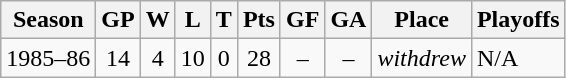<table class="wikitable" style="text-align:center">
<tr>
<th>Season</th>
<th>GP</th>
<th>W</th>
<th>L</th>
<th>T</th>
<th>Pts</th>
<th>GF</th>
<th>GA</th>
<th>Place</th>
<th>Playoffs</th>
</tr>
<tr>
<td>1985–86</td>
<td>14</td>
<td>4</td>
<td>10</td>
<td>0</td>
<td>28</td>
<td>–</td>
<td>–</td>
<td><em>withdrew</em></td>
<td align="left">N/A</td>
</tr>
</table>
